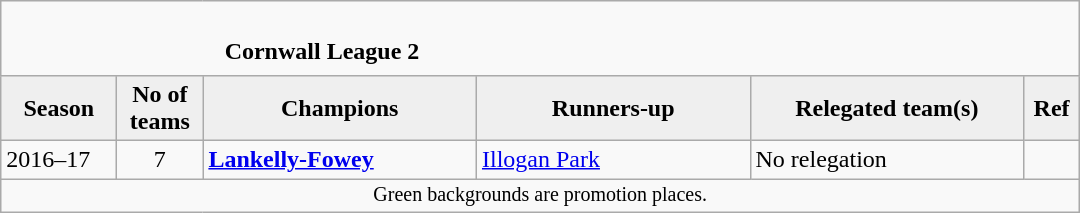<table class="wikitable sortable" style="text-align: left;">
<tr>
<td colspan="6" cellpadding="0" cellspacing="0"><br><table border="0" style="width:100%;" cellpadding="0" cellspacing="0">
<tr>
<td style="width:20%; border:0;"></td>
<td style="border:0;"><strong>Cornwall League 2</strong></td>
<td style="width:20%; border:0;"></td>
</tr>
</table>
</td>
</tr>
<tr>
<th style="background:#efefef; width:70px;">Season</th>
<th style="background:#efefef; width:50px;">No of teams</th>
<th style="background:#efefef; width:175px;">Champions</th>
<th style="background:#efefef; width:175px;">Runners-up</th>
<th style="background:#efefef; width:175px;">Relegated team(s)</th>
<th style="background:#efefef; width:30px;">Ref</th>
</tr>
<tr align=left>
<td>2016–17</td>
<td style="text-align: center;">7</td>
<td><strong><a href='#'>Lankelly-Fowey</a></strong></td>
<td><a href='#'>Illogan Park</a></td>
<td>No relegation</td>
<td></td>
</tr>
<tr>
<td colspan="15"  style="border:0; font-size:smaller; text-align:center;">Green backgrounds are promotion places.</td>
</tr>
</table>
